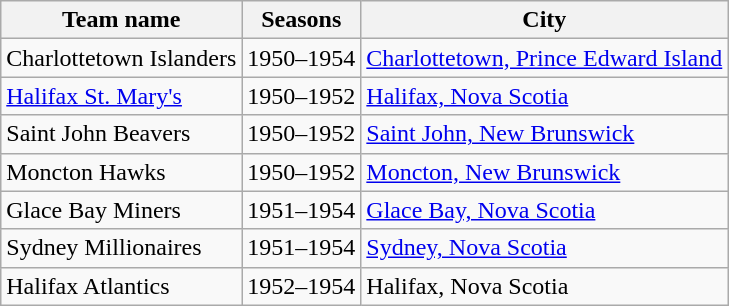<table class="wikitable">
<tr>
<th>Team name</th>
<th>Seasons</th>
<th>City</th>
</tr>
<tr>
<td>Charlottetown Islanders</td>
<td>1950–1954</td>
<td><a href='#'>Charlottetown, Prince Edward Island</a></td>
</tr>
<tr>
<td><a href='#'>Halifax St. Mary's</a></td>
<td>1950–1952</td>
<td><a href='#'>Halifax, Nova Scotia</a></td>
</tr>
<tr>
<td>Saint John Beavers</td>
<td>1950–1952</td>
<td><a href='#'>Saint John, New Brunswick</a></td>
</tr>
<tr>
<td>Moncton Hawks</td>
<td>1950–1952</td>
<td><a href='#'>Moncton, New Brunswick</a></td>
</tr>
<tr>
<td>Glace Bay Miners</td>
<td>1951–1954</td>
<td><a href='#'>Glace Bay, Nova Scotia</a></td>
</tr>
<tr>
<td>Sydney Millionaires</td>
<td>1951–1954</td>
<td><a href='#'>Sydney, Nova Scotia</a></td>
</tr>
<tr>
<td>Halifax Atlantics</td>
<td>1952–1954</td>
<td>Halifax, Nova Scotia</td>
</tr>
</table>
